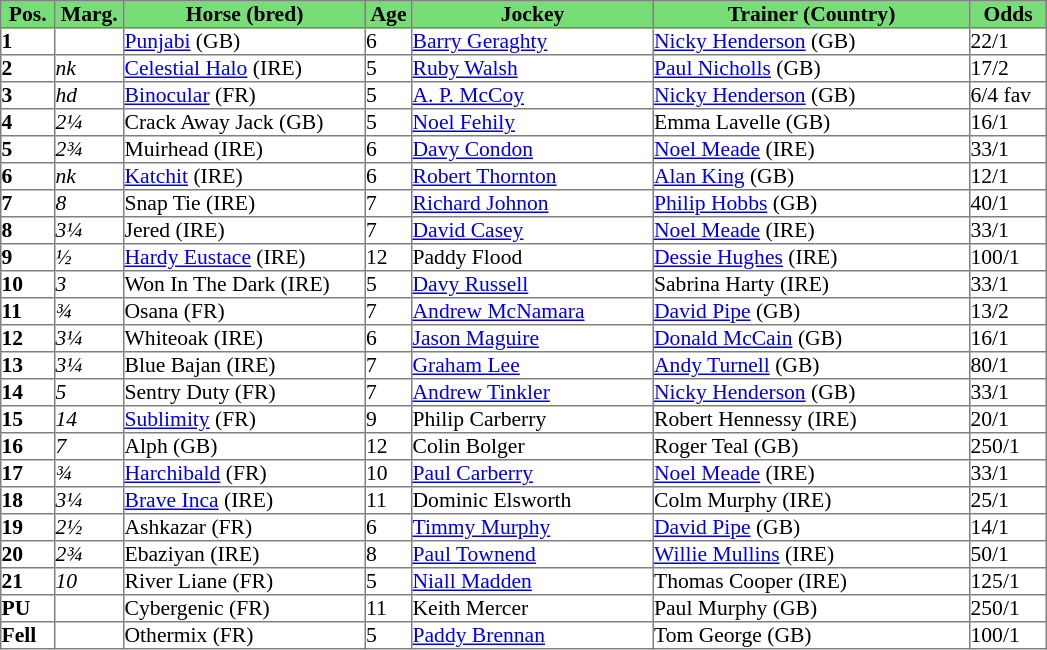<table border="1" cellpadding="0" style="border-collapse: collapse; font-size:90%">
<tr style="background:#7d7; text-align:center;">
<td style="width:35px;"><strong>Pos.</strong></td>
<td style="width:45px;"><strong>Marg.</strong></td>
<td style="width:160px;"><strong>Horse (bred)</strong></td>
<td style="width:30px;"><strong>Age</strong></td>
<td style="width:160px;"><strong>Jockey</strong></td>
<td style="width:210px;"><strong>Trainer (Country)</strong></td>
<td style="width:50px;"><strong>Odds</strong></td>
</tr>
<tr>
<td><strong>1</strong></td>
<td></td>
<td><a href='#'>Punjabi</a> (GB)</td>
<td>6</td>
<td><a href='#'>Barry Geraghty</a></td>
<td><a href='#'>Nicky Henderson</a> (GB)</td>
<td>22/1</td>
</tr>
<tr>
<td><strong>2</strong></td>
<td><em>nk</em></td>
<td><a href='#'>Celestial Halo</a> (IRE)</td>
<td>5</td>
<td><a href='#'>Ruby Walsh</a></td>
<td><a href='#'>Paul Nicholls</a> (GB)</td>
<td>17/2</td>
</tr>
<tr>
<td><strong>3</strong></td>
<td><em>hd</em></td>
<td><a href='#'>Binocular</a> (FR)</td>
<td>5</td>
<td><a href='#'>A. P. McCoy</a></td>
<td><a href='#'>Nicky Henderson</a> (GB)</td>
<td>6/4 fav</td>
</tr>
<tr>
<td><strong>4</strong></td>
<td><em>2¼</em></td>
<td>Crack Away Jack (GB)</td>
<td>5</td>
<td><a href='#'>Noel Fehily</a></td>
<td>Emma Lavelle (GB)</td>
<td>16/1</td>
</tr>
<tr>
<td><strong>5</strong></td>
<td><em>2¾</em></td>
<td>Muirhead (IRE)</td>
<td>6</td>
<td><a href='#'>Davy Condon</a></td>
<td><a href='#'>Noel Meade</a> (IRE)</td>
<td>33/1</td>
</tr>
<tr>
<td><strong>6</strong></td>
<td><em>nk</em></td>
<td><a href='#'>Katchit</a> (IRE)</td>
<td>6</td>
<td><a href='#'>Robert Thornton</a></td>
<td><a href='#'>Alan King</a> (GB)</td>
<td>12/1</td>
</tr>
<tr>
<td><strong>7</strong></td>
<td><em>8</em></td>
<td>Snap Tie (IRE)</td>
<td>7</td>
<td><a href='#'>Richard Johnon</a></td>
<td><a href='#'>Philip Hobbs</a> (GB)</td>
<td>40/1</td>
</tr>
<tr>
<td><strong>8</strong></td>
<td><em>3¼</em></td>
<td>Jered (IRE)</td>
<td>7</td>
<td><a href='#'>David Casey</a></td>
<td><a href='#'>Noel Meade</a> (IRE)</td>
<td>33/1</td>
</tr>
<tr>
<td><strong>9</strong></td>
<td><em>½</em></td>
<td><a href='#'>Hardy Eustace</a> (IRE)</td>
<td>12</td>
<td>Paddy Flood</td>
<td><a href='#'>Dessie Hughes</a> (IRE)</td>
<td>100/1</td>
</tr>
<tr>
<td><strong>10</strong></td>
<td><em>3</em></td>
<td>Won In The Dark (IRE)</td>
<td>5</td>
<td><a href='#'>Davy Russell</a></td>
<td>Sabrina Harty (IRE)</td>
<td>33/1</td>
</tr>
<tr>
<td><strong>11</strong></td>
<td><em>¾</em></td>
<td>Osana (FR)</td>
<td>7</td>
<td><a href='#'>Andrew McNamara</a></td>
<td><a href='#'>David Pipe</a> (GB)</td>
<td>13/2</td>
</tr>
<tr>
<td><strong>12</strong></td>
<td><em>3¼</em></td>
<td>Whiteoak (IRE)</td>
<td>6</td>
<td><a href='#'>Jason Maguire</a></td>
<td><a href='#'>Donald McCain</a> (GB)</td>
<td>16/1</td>
</tr>
<tr>
<td><strong>13</strong></td>
<td><em>3¼</em></td>
<td>Blue Bajan (IRE)</td>
<td>7</td>
<td><a href='#'>Graham Lee</a></td>
<td><a href='#'>Andy Turnell</a> (GB)</td>
<td>80/1</td>
</tr>
<tr>
<td><strong>14</strong></td>
<td><em>5</em></td>
<td>Sentry Duty (FR)</td>
<td>7</td>
<td><a href='#'>Andrew Tinkler</a></td>
<td><a href='#'>Nicky Henderson</a> (GB)</td>
<td>33/1</td>
</tr>
<tr>
<td><strong>15</strong></td>
<td><em>14</em></td>
<td><a href='#'>Sublimity</a> (FR)</td>
<td>9</td>
<td>Philip Carberry</td>
<td>Robert Hennessy (IRE)</td>
<td>20/1</td>
</tr>
<tr>
<td><strong>16</strong></td>
<td><em>7</em></td>
<td>Alph (GB)</td>
<td>12</td>
<td>Colin Bolger</td>
<td>Roger Teal (GB)</td>
<td>250/1</td>
</tr>
<tr>
<td><strong>17</strong></td>
<td><em>¾</em></td>
<td><a href='#'>Harchibald</a> (FR)</td>
<td>10</td>
<td><a href='#'>Paul Carberry</a></td>
<td><a href='#'>Noel Meade</a> (IRE)</td>
<td>33/1</td>
</tr>
<tr>
<td><strong>18</strong></td>
<td><em>3¼</em></td>
<td><a href='#'>Brave Inca</a> (IRE)</td>
<td>11</td>
<td>Dominic Elsworth</td>
<td>Colm Murphy (IRE)</td>
<td>25/1</td>
</tr>
<tr>
<td><strong>19</strong></td>
<td><em>2½</em></td>
<td>Ashkazar (FR)</td>
<td>6</td>
<td><a href='#'>Timmy Murphy</a></td>
<td><a href='#'>David Pipe</a> (GB)</td>
<td>14/1</td>
</tr>
<tr>
<td><strong>20</strong></td>
<td><em>2¾</em></td>
<td>Ebaziyan (IRE)</td>
<td>8</td>
<td><a href='#'>Paul Townend</a></td>
<td><a href='#'>Willie Mullins</a> (IRE)</td>
<td>50/1</td>
</tr>
<tr>
<td><strong>21</strong></td>
<td><em>10</em></td>
<td>River Liane (FR)</td>
<td>5</td>
<td><a href='#'>Niall Madden</a></td>
<td>Thomas Cooper (IRE)</td>
<td>125/1</td>
</tr>
<tr>
<td><strong>PU</strong></td>
<td></td>
<td>Cybergenic (FR)</td>
<td>11</td>
<td>Keith Mercer</td>
<td>Paul Murphy (GB)</td>
<td>250/1</td>
</tr>
<tr>
<td><strong>Fell</strong></td>
<td></td>
<td>Othermix (FR)</td>
<td>5</td>
<td><a href='#'>Paddy Brennan</a></td>
<td>Tom George (GB)</td>
<td>100/1</td>
</tr>
</table>
